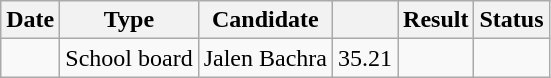<table class="wikitable sortable" style="text-align:center;">
<tr>
<th>Date</th>
<th>Type</th>
<th>Candidate</th>
<th></th>
<th>Result</th>
<th>Status</th>
</tr>
<tr>
<td></td>
<td>School board</td>
<td>Jalen Bachra</td>
<td>35.21</td>
<td></td>
<td></td>
</tr>
</table>
